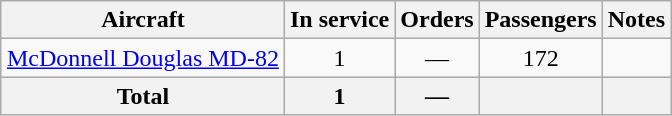<table class="wikitable" style="text-align:center;margin:1em auto;">
<tr bgcolor=white>
<th>Aircraft</th>
<th>In service</th>
<th>Orders</th>
<th>Passengers</th>
<th>Notes</th>
</tr>
<tr>
<td><a href='#'>McDonnell Douglas MD-82</a></td>
<td>1</td>
<td>—</td>
<td>172</td>
<td></td>
</tr>
<tr>
<th>Total</th>
<th>1</th>
<th>—</th>
<th></th>
<th colspan="4"></th>
</tr>
</table>
